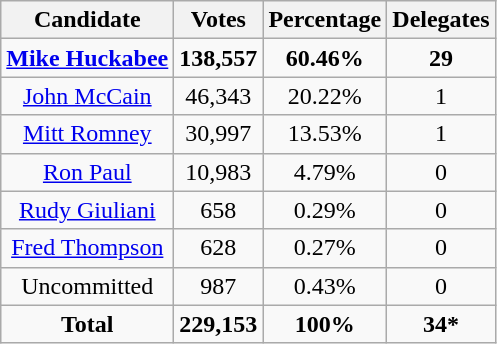<table class="wikitable" style="text-align:center;">
<tr>
<th>Candidate</th>
<th>Votes</th>
<th>Percentage</th>
<th>Delegates</th>
</tr>
<tr>
<td><strong><a href='#'>Mike Huckabee</a></strong></td>
<td><strong>138,557</strong></td>
<td><strong>60.46%</strong></td>
<td><strong>29</strong></td>
</tr>
<tr>
<td><a href='#'>John McCain</a></td>
<td>46,343</td>
<td>20.22%</td>
<td>1</td>
</tr>
<tr>
<td><a href='#'>Mitt Romney</a></td>
<td>30,997</td>
<td>13.53%</td>
<td>1</td>
</tr>
<tr>
<td><a href='#'>Ron Paul</a></td>
<td>10,983</td>
<td>4.79%</td>
<td>0</td>
</tr>
<tr>
<td><a href='#'>Rudy Giuliani</a></td>
<td>658</td>
<td>0.29%</td>
<td>0</td>
</tr>
<tr>
<td><a href='#'>Fred Thompson</a></td>
<td>628</td>
<td>0.27%</td>
<td>0</td>
</tr>
<tr>
<td>Uncommitted</td>
<td>987</td>
<td>0.43%</td>
<td>0</td>
</tr>
<tr>
<td><strong>Total</strong></td>
<td><strong>229,153</strong></td>
<td><strong>100%</strong></td>
<td><strong>34*</strong></td>
</tr>
</table>
